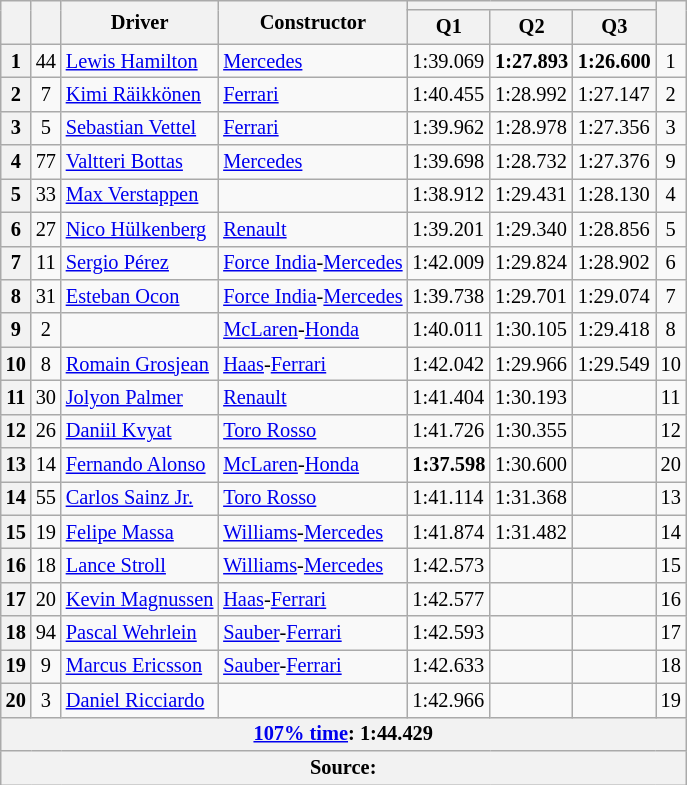<table class="wikitable sortable" style="font-size: 85%;">
<tr>
<th rowspan="2"></th>
<th rowspan="2"></th>
<th rowspan="2">Driver</th>
<th rowspan="2">Constructor</th>
<th colspan="3"></th>
<th rowspan="2"></th>
</tr>
<tr>
<th>Q1</th>
<th>Q2</th>
<th>Q3</th>
</tr>
<tr>
<th>1</th>
<td align="center">44</td>
<td> <a href='#'>Lewis Hamilton</a></td>
<td><a href='#'>Mercedes</a></td>
<td>1:39.069</td>
<td><strong>1:27.893</strong></td>
<td><strong>1:26.600</strong></td>
<td align="center">1</td>
</tr>
<tr>
<th>2</th>
<td align="center">7</td>
<td> <a href='#'>Kimi Räikkönen</a></td>
<td><a href='#'>Ferrari</a></td>
<td>1:40.455</td>
<td>1:28.992</td>
<td>1:27.147</td>
<td align="center">2</td>
</tr>
<tr>
<th>3</th>
<td align="center">5</td>
<td> <a href='#'>Sebastian Vettel</a></td>
<td><a href='#'>Ferrari</a></td>
<td>1:39.962</td>
<td>1:28.978</td>
<td>1:27.356</td>
<td align="center">3</td>
</tr>
<tr>
<th>4</th>
<td align="center">77</td>
<td> <a href='#'>Valtteri Bottas</a></td>
<td><a href='#'>Mercedes</a></td>
<td>1:39.698</td>
<td>1:28.732</td>
<td>1:27.376</td>
<td align="center">9</td>
</tr>
<tr>
<th>5</th>
<td align="center">33</td>
<td> <a href='#'>Max Verstappen</a></td>
<td></td>
<td>1:38.912</td>
<td>1:29.431</td>
<td>1:28.130</td>
<td align="center">4</td>
</tr>
<tr>
<th>6</th>
<td align="center">27</td>
<td> <a href='#'>Nico Hülkenberg</a></td>
<td><a href='#'>Renault</a></td>
<td>1:39.201</td>
<td>1:29.340</td>
<td>1:28.856</td>
<td align="center">5</td>
</tr>
<tr>
<th>7</th>
<td align="center">11</td>
<td> <a href='#'>Sergio Pérez</a></td>
<td><a href='#'>Force India</a>-<a href='#'>Mercedes</a></td>
<td>1:42.009</td>
<td>1:29.824</td>
<td>1:28.902</td>
<td align="center">6</td>
</tr>
<tr>
<th>8</th>
<td align="center">31</td>
<td> <a href='#'>Esteban Ocon</a></td>
<td><a href='#'>Force India</a>-<a href='#'>Mercedes</a></td>
<td>1:39.738</td>
<td>1:29.701</td>
<td>1:29.074</td>
<td align="center">7</td>
</tr>
<tr>
<th>9</th>
<td align="center">2</td>
<td></td>
<td><a href='#'>McLaren</a>-<a href='#'>Honda</a></td>
<td>1:40.011</td>
<td>1:30.105</td>
<td>1:29.418</td>
<td align="center">8</td>
</tr>
<tr>
<th>10</th>
<td align="center">8</td>
<td> <a href='#'>Romain Grosjean</a></td>
<td><a href='#'>Haas</a>-<a href='#'>Ferrari</a></td>
<td>1:42.042</td>
<td>1:29.966</td>
<td>1:29.549</td>
<td align="center">10</td>
</tr>
<tr>
<th>11</th>
<td align="center">30</td>
<td> <a href='#'>Jolyon Palmer</a></td>
<td><a href='#'>Renault</a></td>
<td>1:41.404</td>
<td>1:30.193</td>
<td></td>
<td align="center">11</td>
</tr>
<tr>
<th>12</th>
<td align="center">26</td>
<td> <a href='#'>Daniil Kvyat</a></td>
<td><a href='#'>Toro Rosso</a></td>
<td>1:41.726</td>
<td>1:30.355</td>
<td></td>
<td align="center">12</td>
</tr>
<tr>
<th>13</th>
<td align="center">14</td>
<td> <a href='#'>Fernando Alonso</a></td>
<td><a href='#'>McLaren</a>-<a href='#'>Honda</a></td>
<td><strong>1:37.598</strong></td>
<td>1:30.600</td>
<td></td>
<td align="center">20</td>
</tr>
<tr>
<th>14</th>
<td align="center">55</td>
<td> <a href='#'>Carlos Sainz Jr.</a></td>
<td><a href='#'>Toro Rosso</a></td>
<td>1:41.114</td>
<td>1:31.368</td>
<td></td>
<td align="center">13</td>
</tr>
<tr>
<th>15</th>
<td align="center">19</td>
<td> <a href='#'>Felipe Massa</a></td>
<td><a href='#'>Williams</a>-<a href='#'>Mercedes</a></td>
<td>1:41.874</td>
<td>1:31.482</td>
<td></td>
<td align="center">14</td>
</tr>
<tr>
<th>16</th>
<td align="center">18</td>
<td> <a href='#'>Lance Stroll</a></td>
<td><a href='#'>Williams</a>-<a href='#'>Mercedes</a></td>
<td>1:42.573</td>
<td></td>
<td></td>
<td align="center">15</td>
</tr>
<tr>
<th>17</th>
<td align="center">20</td>
<td> <a href='#'>Kevin Magnussen</a></td>
<td><a href='#'>Haas</a>-<a href='#'>Ferrari</a></td>
<td>1:42.577</td>
<td></td>
<td></td>
<td align="center">16</td>
</tr>
<tr>
<th>18</th>
<td align="center">94</td>
<td> <a href='#'>Pascal Wehrlein</a></td>
<td><a href='#'>Sauber</a>-<a href='#'>Ferrari</a></td>
<td>1:42.593</td>
<td></td>
<td></td>
<td align="center">17</td>
</tr>
<tr>
<th>19</th>
<td align="center">9</td>
<td> <a href='#'>Marcus Ericsson</a></td>
<td><a href='#'>Sauber</a>-<a href='#'>Ferrari</a></td>
<td>1:42.633</td>
<td></td>
<td></td>
<td align="center">18</td>
</tr>
<tr>
<th>20</th>
<td align="center">3</td>
<td> <a href='#'>Daniel Ricciardo</a></td>
<td></td>
<td>1:42.966</td>
<td></td>
<td></td>
<td align="center">19</td>
</tr>
<tr>
<th colspan="8"><a href='#'>107% time</a>: 1:44.429</th>
</tr>
<tr>
<th colspan="8">Source:</th>
</tr>
</table>
